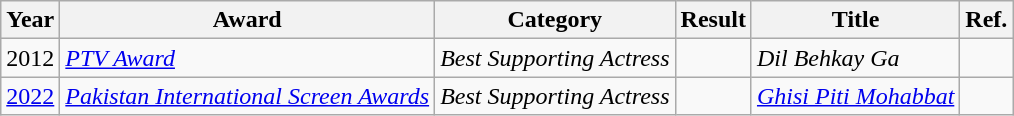<table class="wikitable">
<tr>
<th>Year</th>
<th>Award</th>
<th>Category</th>
<th>Result</th>
<th>Title</th>
<th>Ref.</th>
</tr>
<tr>
<td>2012</td>
<td><em><a href='#'>PTV Award</a></em></td>
<td><em>Best Supporting Actress</em></td>
<td></td>
<td><em>Dil Behkay Ga</em></td>
<td></td>
</tr>
<tr>
<td><a href='#'>2022</a></td>
<td><em><a href='#'>Pakistan International Screen Awards</a></em></td>
<td><em>Best Supporting Actress</em></td>
<td></td>
<td><em><a href='#'>Ghisi Piti Mohabbat</a></em></td>
<td></td>
</tr>
</table>
